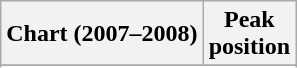<table class="wikitable sortable">
<tr>
<th align="left">Chart (2007–2008)</th>
<th align="center">Peak<br>position</th>
</tr>
<tr>
</tr>
<tr>
</tr>
<tr>
</tr>
</table>
